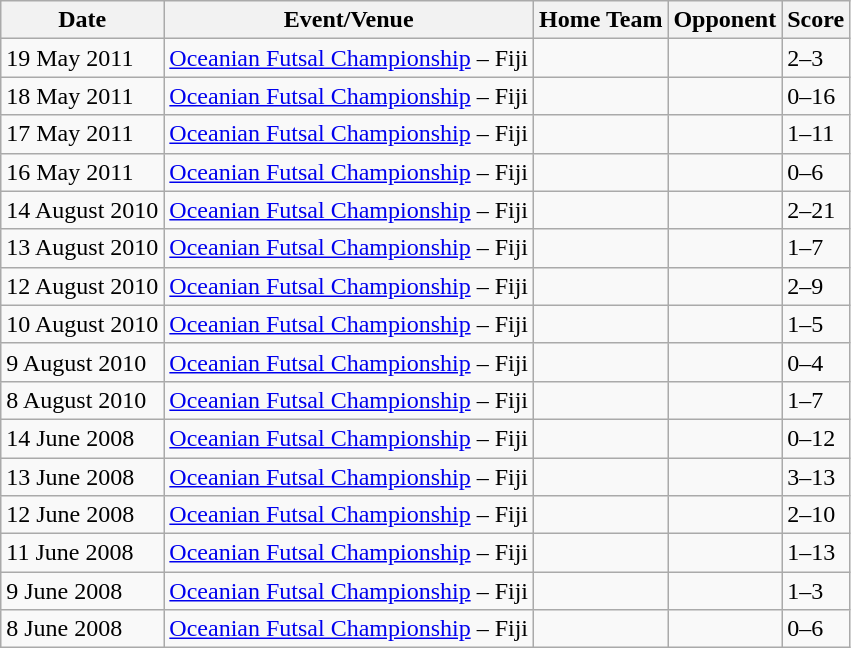<table class="wikitable">
<tr>
<th>Date</th>
<th>Event/Venue</th>
<th>Home Team</th>
<th>Opponent</th>
<th>Score</th>
</tr>
<tr>
<td>19 May 2011</td>
<td><a href='#'>Oceanian Futsal Championship</a> – Fiji</td>
<td></td>
<td></td>
<td>2–3</td>
</tr>
<tr>
<td>18 May 2011</td>
<td><a href='#'>Oceanian Futsal Championship</a> – Fiji</td>
<td></td>
<td></td>
<td>0–16</td>
</tr>
<tr>
<td>17 May 2011</td>
<td><a href='#'>Oceanian Futsal Championship</a> – Fiji</td>
<td></td>
<td></td>
<td>1–11</td>
</tr>
<tr>
<td>16 May 2011</td>
<td><a href='#'>Oceanian Futsal Championship</a> – Fiji</td>
<td></td>
<td></td>
<td>0–6</td>
</tr>
<tr>
<td>14 August 2010</td>
<td><a href='#'>Oceanian Futsal Championship</a> – Fiji</td>
<td></td>
<td></td>
<td>2–21</td>
</tr>
<tr>
<td>13 August 2010</td>
<td><a href='#'>Oceanian Futsal Championship</a> – Fiji</td>
<td></td>
<td></td>
<td>1–7</td>
</tr>
<tr>
<td>12 August 2010</td>
<td><a href='#'>Oceanian Futsal Championship</a> – Fiji</td>
<td></td>
<td></td>
<td>2–9</td>
</tr>
<tr>
<td>10 August 2010</td>
<td><a href='#'>Oceanian Futsal Championship</a> – Fiji</td>
<td></td>
<td></td>
<td>1–5</td>
</tr>
<tr>
<td>9 August 2010</td>
<td><a href='#'>Oceanian Futsal Championship</a> – Fiji</td>
<td></td>
<td></td>
<td>0–4</td>
</tr>
<tr>
<td>8 August 2010</td>
<td><a href='#'>Oceanian Futsal Championship</a> – Fiji</td>
<td></td>
<td></td>
<td>1–7</td>
</tr>
<tr>
<td>14 June 2008</td>
<td><a href='#'>Oceanian Futsal Championship</a> – Fiji</td>
<td></td>
<td></td>
<td>0–12</td>
</tr>
<tr>
<td>13 June 2008</td>
<td><a href='#'>Oceanian Futsal Championship</a> – Fiji</td>
<td></td>
<td></td>
<td>3–13</td>
</tr>
<tr>
<td>12 June 2008</td>
<td><a href='#'>Oceanian Futsal Championship</a> – Fiji</td>
<td></td>
<td></td>
<td>2–10</td>
</tr>
<tr>
<td>11 June 2008</td>
<td><a href='#'>Oceanian Futsal Championship</a> – Fiji</td>
<td></td>
<td></td>
<td>1–13</td>
</tr>
<tr>
<td>9 June 2008</td>
<td><a href='#'>Oceanian Futsal Championship</a> – Fiji</td>
<td></td>
<td></td>
<td>1–3</td>
</tr>
<tr>
<td>8 June 2008</td>
<td><a href='#'>Oceanian Futsal Championship</a> – Fiji</td>
<td></td>
<td></td>
<td>0–6</td>
</tr>
</table>
